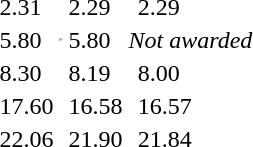<table>
<tr>
<td></td>
<td></td>
<td>2.31 <strong></strong></td>
<td></td>
<td>2.29</td>
<td></td>
<td>2.29 </td>
</tr>
<tr>
<td></td>
<td></td>
<td>5.80</td>
<td> <hr> </td>
<td>5.80</td>
<td colspan=2 align=center><em>Not awarded</em></td>
</tr>
<tr>
<td></td>
<td></td>
<td>8.30</td>
<td></td>
<td>8.19 </td>
<td></td>
<td>8.00</td>
</tr>
<tr>
<td></td>
<td></td>
<td>17.60  <strong></strong></td>
<td></td>
<td>16.58 </td>
<td></td>
<td>16.57</td>
</tr>
<tr>
<td></td>
<td></td>
<td>22.06  <strong></strong></td>
<td></td>
<td>21.90 </td>
<td></td>
<td>21.84 <strong></strong></td>
</tr>
</table>
